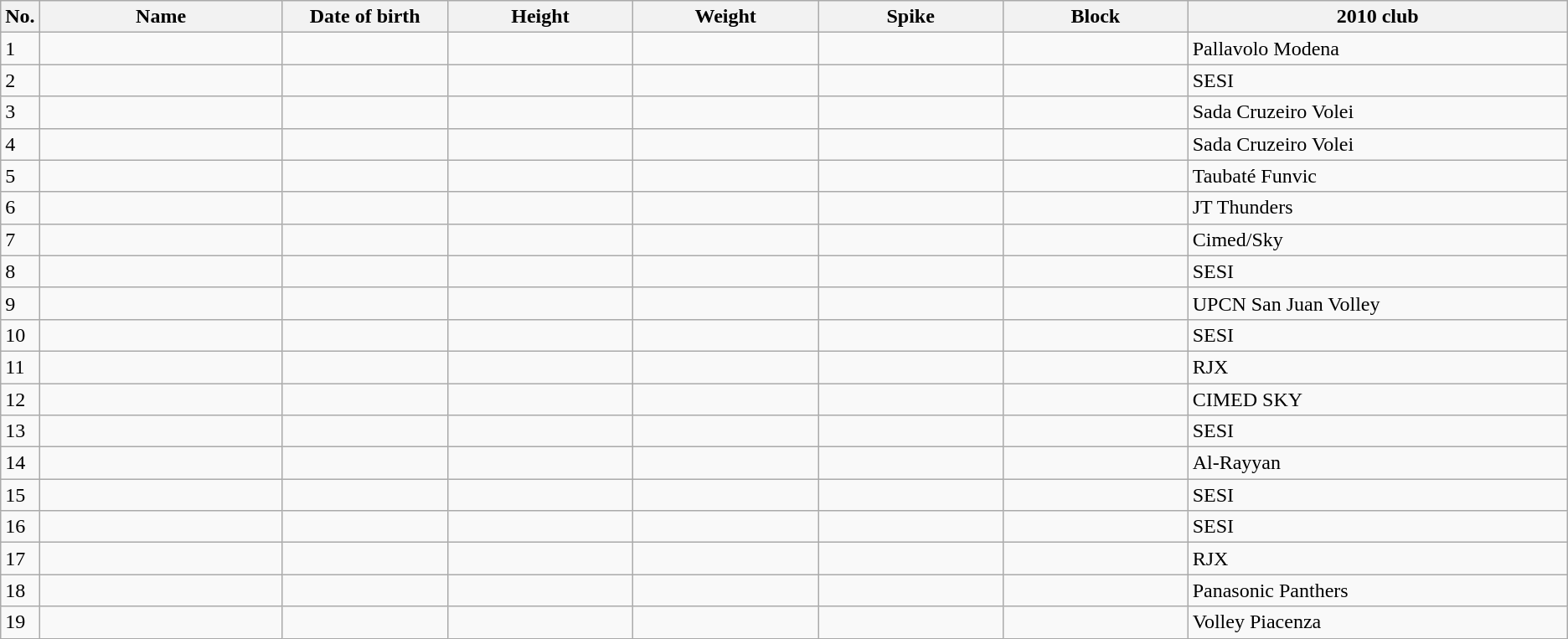<table class="wikitable sortable style=font-size:100%; text-align:center;">
<tr>
<th>No.</th>
<th style=width:12em>Name</th>
<th style=width:8em>Date of birth</th>
<th style=width:9em>Height</th>
<th style=width:9em>Weight</th>
<th style=width:9em>Spike</th>
<th style=width:9em>Block</th>
<th style=width:19em>2010 club</th>
</tr>
<tr>
<td>1</td>
<td align=left></td>
<td align=right></td>
<td></td>
<td></td>
<td></td>
<td></td>
<td align=left>Pallavolo Modena</td>
</tr>
<tr>
<td>2</td>
<td align=left></td>
<td align=right></td>
<td></td>
<td></td>
<td></td>
<td></td>
<td align=left>SESI</td>
</tr>
<tr>
<td>3</td>
<td align=left></td>
<td align=right></td>
<td></td>
<td></td>
<td></td>
<td></td>
<td align=left>Sada Cruzeiro Volei</td>
</tr>
<tr>
<td>4</td>
<td align=left></td>
<td align=right></td>
<td></td>
<td></td>
<td></td>
<td></td>
<td align=left>Sada Cruzeiro Volei</td>
</tr>
<tr>
<td>5</td>
<td align=left></td>
<td align=right></td>
<td></td>
<td></td>
<td></td>
<td></td>
<td align=left>Taubaté Funvic</td>
</tr>
<tr>
<td>6</td>
<td align=left></td>
<td align=right></td>
<td></td>
<td></td>
<td></td>
<td></td>
<td align=left>JT Thunders</td>
</tr>
<tr>
<td>7</td>
<td align=left></td>
<td align=right></td>
<td></td>
<td></td>
<td></td>
<td></td>
<td align=left>Cimed/Sky</td>
</tr>
<tr>
<td>8</td>
<td align=left></td>
<td align=right></td>
<td></td>
<td></td>
<td></td>
<td></td>
<td align=left>SESI</td>
</tr>
<tr>
<td>9</td>
<td align=left></td>
<td align=right></td>
<td></td>
<td></td>
<td></td>
<td></td>
<td align=left>UPCN San Juan Volley</td>
</tr>
<tr>
<td>10</td>
<td align=left></td>
<td align=right></td>
<td></td>
<td></td>
<td></td>
<td></td>
<td align=left>SESI</td>
</tr>
<tr>
<td>11</td>
<td align=left></td>
<td align=right></td>
<td></td>
<td></td>
<td></td>
<td></td>
<td align=left>RJX</td>
</tr>
<tr>
<td>12</td>
<td align=left></td>
<td align=right></td>
<td></td>
<td></td>
<td></td>
<td></td>
<td align=left>CIMED SKY</td>
</tr>
<tr>
<td>13</td>
<td align=left></td>
<td align=right></td>
<td></td>
<td></td>
<td></td>
<td></td>
<td align=left>SESI</td>
</tr>
<tr>
<td>14</td>
<td align=left></td>
<td align=right></td>
<td></td>
<td></td>
<td></td>
<td></td>
<td align=left>Al-Rayyan</td>
</tr>
<tr>
<td>15</td>
<td align=left></td>
<td align=right></td>
<td></td>
<td></td>
<td></td>
<td></td>
<td align=left>SESI</td>
</tr>
<tr>
<td>16</td>
<td align=left></td>
<td align=right></td>
<td></td>
<td></td>
<td></td>
<td></td>
<td align=left>SESI</td>
</tr>
<tr>
<td>17</td>
<td align=left></td>
<td align=right></td>
<td></td>
<td></td>
<td></td>
<td></td>
<td align=left>RJX</td>
</tr>
<tr>
<td>18</td>
<td align=left></td>
<td align=right></td>
<td></td>
<td></td>
<td></td>
<td></td>
<td align=left>Panasonic Panthers</td>
</tr>
<tr>
<td>19</td>
<td align=left></td>
<td align=right></td>
<td></td>
<td></td>
<td></td>
<td></td>
<td align=left>Volley Piacenza</td>
</tr>
</table>
